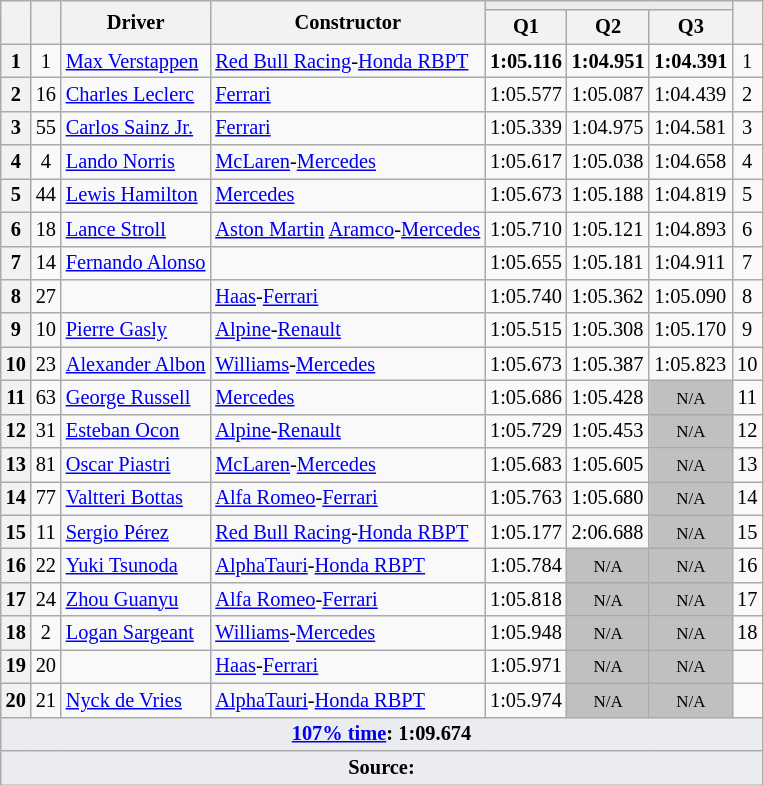<table class="wikitable sortable" style="font-size: 85%;">
<tr>
<th rowspan="2"></th>
<th rowspan="2"></th>
<th rowspan="2">Driver</th>
<th rowspan="2">Constructor</th>
<th colspan="3" style="background:#eaecf0; text-align:center;"></th>
<th rowspan="2"></th>
</tr>
<tr>
<th scope="col">Q1</th>
<th scope="col">Q2</th>
<th scope="col">Q3</th>
</tr>
<tr>
<th scope="row">1</th>
<td align="center">1</td>
<td data-sort-value="ver"> <a href='#'>Max Verstappen</a></td>
<td><a href='#'>Red Bull Racing</a>-<a href='#'>Honda RBPT</a></td>
<td><strong>1:05.116</strong></td>
<td><strong>1:04.951</strong></td>
<td><strong>1:04.391</strong></td>
<td align="center">1</td>
</tr>
<tr>
<th scope="row">2</th>
<td align="center">16</td>
<td data-sort-value="lec"> <a href='#'>Charles Leclerc</a></td>
<td><a href='#'>Ferrari</a></td>
<td>1:05.577</td>
<td>1:05.087</td>
<td>1:04.439</td>
<td align="center">2</td>
</tr>
<tr>
<th scope="row">3</th>
<td align="center">55</td>
<td data-sort-value="sai"> <a href='#'>Carlos Sainz Jr.</a></td>
<td><a href='#'>Ferrari</a></td>
<td>1:05.339</td>
<td>1:04.975</td>
<td>1:04.581</td>
<td align="center">3</td>
</tr>
<tr>
<th scope="row">4</th>
<td align="center">4</td>
<td data-sort-value="nor"> <a href='#'>Lando Norris</a></td>
<td><a href='#'>McLaren</a>-<a href='#'>Mercedes</a></td>
<td>1:05.617</td>
<td>1:05.038</td>
<td>1:04.658</td>
<td align="center">4</td>
</tr>
<tr>
<th scope="row">5</th>
<td align="center">44</td>
<td data-sort-value="ham"> <a href='#'>Lewis Hamilton</a></td>
<td><a href='#'>Mercedes</a></td>
<td>1:05.673</td>
<td>1:05.188</td>
<td>1:04.819</td>
<td align="center">5</td>
</tr>
<tr>
<th scope="row">6</th>
<td align="center">18</td>
<td data-sort-value="str"> <a href='#'>Lance Stroll</a></td>
<td><a href='#'>Aston Martin</a> <a href='#'>Aramco</a>-<a href='#'>Mercedes</a></td>
<td>1:05.710</td>
<td>1:05.121</td>
<td>1:04.893</td>
<td align="center">6</td>
</tr>
<tr>
<th scope="row">7</th>
<td align="center">14</td>
<td data-sort-value="alo"> <a href='#'>Fernando Alonso</a></td>
<td></td>
<td>1:05.655</td>
<td>1:05.181</td>
<td>1:04.911</td>
<td align="center">7</td>
</tr>
<tr>
<th scope="row">8</th>
<td align="center">27</td>
<td data-sort-value="hul"></td>
<td><a href='#'>Haas</a>-<a href='#'>Ferrari</a></td>
<td>1:05.740</td>
<td>1:05.362</td>
<td>1:05.090</td>
<td align="center">8</td>
</tr>
<tr>
<th scope="row">9</th>
<td align="center">10</td>
<td data-sort-value="gas"> <a href='#'>Pierre Gasly</a></td>
<td><a href='#'>Alpine</a>-<a href='#'>Renault</a></td>
<td>1:05.515</td>
<td>1:05.308</td>
<td>1:05.170</td>
<td align="center">9</td>
</tr>
<tr>
<th scope="row">10</th>
<td align="center">23</td>
<td data-sort-value="alb"> <a href='#'>Alexander Albon</a></td>
<td><a href='#'>Williams</a>-<a href='#'>Mercedes</a></td>
<td>1:05.673</td>
<td>1:05.387</td>
<td>1:05.823</td>
<td align="center">10</td>
</tr>
<tr>
<th scope="row">11</th>
<td align="center">63</td>
<td data-sort-value="rus"> <a href='#'>George Russell</a></td>
<td><a href='#'>Mercedes</a></td>
<td>1:05.686</td>
<td>1:05.428</td>
<td data-sort-value="11" align="center" style="background: silver"><small>N/A</small></td>
<td align="center">11</td>
</tr>
<tr>
<th scope="row">12</th>
<td align="center">31</td>
<td data-sort-value="oco"> <a href='#'>Esteban Ocon</a></td>
<td><a href='#'>Alpine</a>-<a href='#'>Renault</a></td>
<td>1:05.729</td>
<td>1:05.453</td>
<td data-sort-value="12" align="center" style="background: silver"><small>N/A</small></td>
<td align="center">12</td>
</tr>
<tr>
<th scope="row">13</th>
<td align="center">81</td>
<td data-sort-value="pia"> <a href='#'>Oscar Piastri</a></td>
<td><a href='#'>McLaren</a>-<a href='#'>Mercedes</a></td>
<td>1:05.683</td>
<td>1:05.605</td>
<td data-sort-value="13" align="center" style="background: silver"><small>N/A</small></td>
<td align="center">13</td>
</tr>
<tr>
<th scope="row">14</th>
<td align="center">77</td>
<td data-sort-value="bot"> <a href='#'>Valtteri Bottas</a></td>
<td><a href='#'>Alfa Romeo</a>-<a href='#'>Ferrari</a></td>
<td>1:05.763</td>
<td>1:05.680</td>
<td data-sort-value="14" align="center" style="background: silver"><small>N/A</small></td>
<td align="center">14</td>
</tr>
<tr>
<th scope="row">15</th>
<td align="center">11</td>
<td data-sort-value="per"> <a href='#'>Sergio Pérez</a></td>
<td><a href='#'>Red Bull Racing</a>-<a href='#'>Honda RBPT</a></td>
<td>1:05.177</td>
<td>2:06.688</td>
<td data-sort-value="15" align="center" style="background: silver"><small>N/A</small></td>
<td align="center">15</td>
</tr>
<tr>
<th scope="row">16</th>
<td align="center">22</td>
<td data-sort-value="tsu"> <a href='#'>Yuki Tsunoda</a></td>
<td><a href='#'>AlphaTauri</a>-<a href='#'>Honda RBPT</a></td>
<td>1:05.784</td>
<td data-sort-value="16" align="center" style="background: silver"><small>N/A</small></td>
<td data-sort-value="16" align="center" style="background: silver"><small>N/A</small></td>
<td align="center">16</td>
</tr>
<tr>
<th scope="row">17</th>
<td align="center">24</td>
<td data-sort-value="zho"> <a href='#'>Zhou Guanyu</a></td>
<td><a href='#'>Alfa Romeo</a>-<a href='#'>Ferrari</a></td>
<td>1:05.818</td>
<td data-sort-value="17" align="center" style="background: silver"><small>N/A</small></td>
<td data-sort-value="17" align="center" style="background: silver"><small>N/A</small></td>
<td align="center">17</td>
</tr>
<tr>
<th scope="row">18</th>
<td align="center">2</td>
<td data-sort-value="sar"> <a href='#'>Logan Sargeant</a></td>
<td><a href='#'>Williams</a>-<a href='#'>Mercedes</a></td>
<td>1:05.948</td>
<td data-sort-value="18" align="center" style="background: silver"><small>N/A</small></td>
<td data-sort-value="18" align="center" style="background: silver"><small>N/A</small></td>
<td align="center">18</td>
</tr>
<tr>
<th scope="row">19</th>
<td align="center">20</td>
<td data-sort-value="mag"></td>
<td><a href='#'>Haas</a>-<a href='#'>Ferrari</a></td>
<td>1:05.971</td>
<td data-sort-value="19" align="center" style="background: silver"><small>N/A</small></td>
<td data-sort-value="19" align="center" style="background: silver"><small>N/A</small></td>
<td align="center"></td>
</tr>
<tr>
<th scope="row">20</th>
<td align="center">21</td>
<td data-sort-value="dev"> <a href='#'>Nyck de Vries</a></td>
<td><a href='#'>AlphaTauri</a>-<a href='#'>Honda RBPT</a></td>
<td>1:05.974</td>
<td data-sort-value="20" align="center" style="background: silver"><small>N/A</small></td>
<td data-sort-value="20" align="center" style="background: silver"><small>N/A</small></td>
<td align="center"></td>
</tr>
<tr class="sortbottom">
<td colspan="8" style="background-color:#eaecf0;text-align:center"><strong><a href='#'>107% time</a>: 1:09.674</strong></td>
</tr>
<tr class="sortbottom">
<td colspan="8" style="background-color:#eaecf0;text-align:center"><strong>Source:</strong></td>
</tr>
</table>
